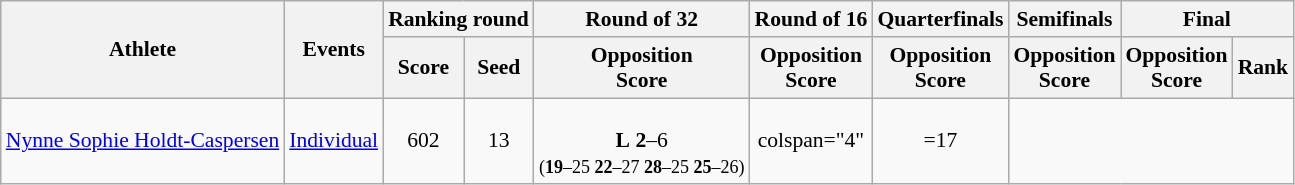<table class="wikitable" style="font-size:90%; text-align:center;">
<tr>
<th rowspan=2>Athlete</th>
<th rowspan=2>Events</th>
<th colspan=2>Ranking round</th>
<th>Round of 32</th>
<th>Round of 16</th>
<th>Quarterfinals</th>
<th>Semifinals</th>
<th colspan=2>Final</th>
</tr>
<tr>
<th>Score</th>
<th>Seed</th>
<th>Opposition<br>Score</th>
<th>Opposition<br>Score</th>
<th>Opposition<br>Score</th>
<th>Opposition<br>Score</th>
<th>Opposition<br>Score</th>
<th>Rank</th>
</tr>
<tr>
<td style="text-align:left;"><a href='#'>Nynne Sophie Holdt-Caspersen</a></td>
<td style="text-align:left;"><a href='#'>Individual</a></td>
<td>602</td>
<td>13</td>
<td><br><strong>L</strong> <strong>2</strong>–6<br><small> (<strong>19</strong>–25 <strong>22</strong>–27 <strong>28</strong>–25 <strong>25</strong>–26)</small></td>
<td>colspan="4" </td>
<td>=17</td>
</tr>
</table>
